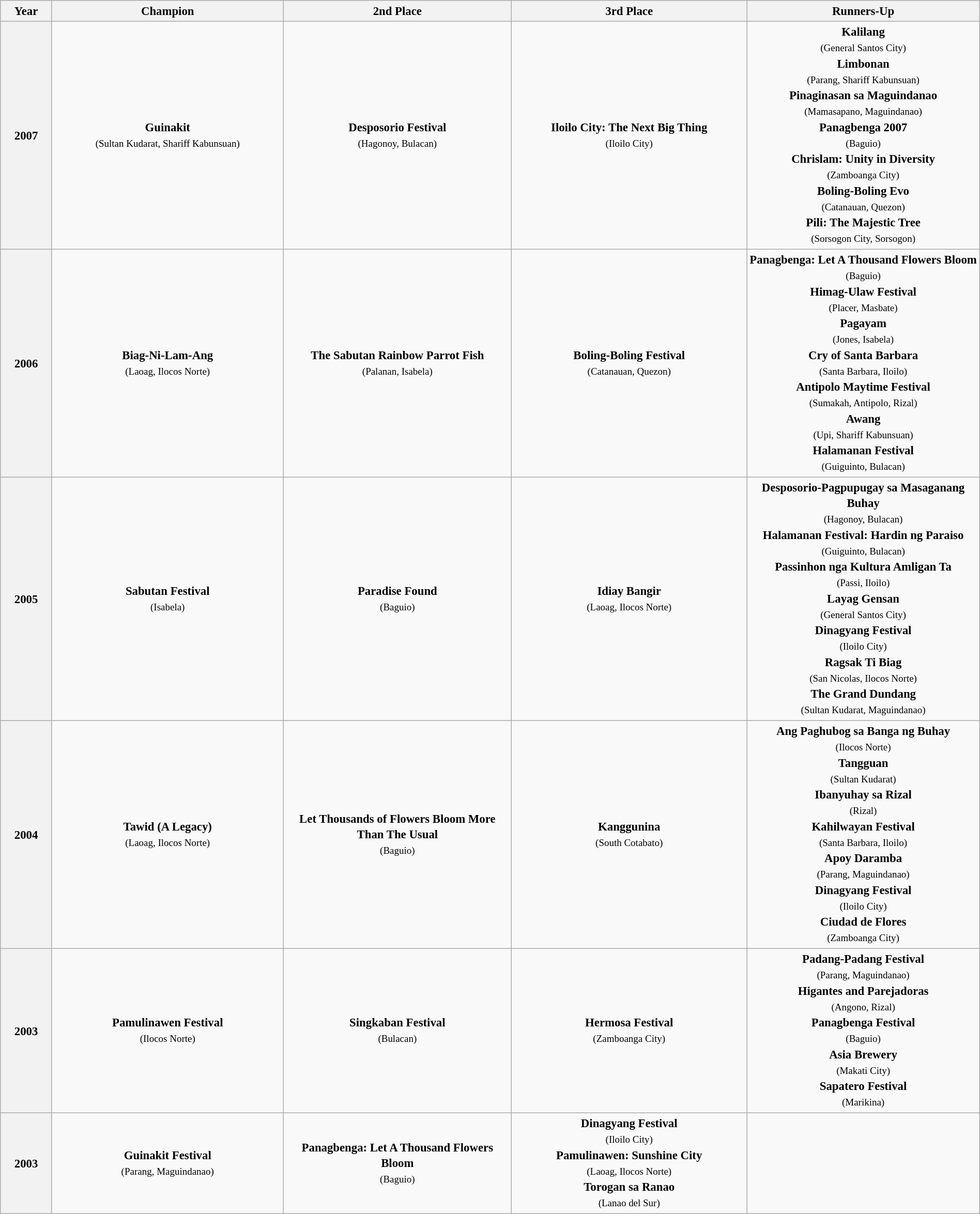<table class="wikitable" style="text-align:center; line-height:20px; width:100%; font-size: 95%;">
<tr>
<th style="width:01%;">Year</th>
<th style="width:07%;">Champion</th>
<th style="width:07%;">2nd Place</th>
<th style="width:07%;">3rd Place</th>
<th style="width:07%;">Runners-Up</th>
</tr>
<tr>
<th>2007</th>
<td><strong>Guinakit</strong><br><small>(Sultan Kudarat, Shariff Kabunsuan)</small></td>
<td><strong>Desposorio Festival</strong><br><small>(Hagonoy, Bulacan)</small></td>
<td><strong>Iloilo City: The Next Big Thing</strong><br><small>(Iloilo City)</small></td>
<td><strong>Kalilang</strong><br><small>(General Santos City)</small><br><strong>Limbonan</strong><br><small>(Parang, Shariff Kabunsuan)</small><br><strong>Pinaginasan sa Maguindanao</strong><br><small>(Mamasapano, Maguindanao)</small><br><strong>Panagbenga 2007</strong><br><small>(Baguio)</small><br><strong>Chrislam: Unity in Diversity</strong><br><small>(Zamboanga City)</small><br><strong>Boling-Boling Evo</strong><br><small>(Catanauan, Quezon)</small><br><strong>Pili: The Majestic Tree</strong><br><small>(Sorsogon City, Sorsogon)</small></td>
</tr>
<tr>
<th>2006</th>
<td><strong>Biag-Ni-Lam-Ang</strong><br><small>(Laoag, Ilocos Norte)</small></td>
<td><strong> The Sabutan Rainbow Parrot Fish</strong><br><small>(Palanan, Isabela)</small></td>
<td><strong>Boling-Boling Festival</strong><br><small>(Catanauan, Quezon)</small></td>
<td><strong>Panagbenga: Let A Thousand Flowers Bloom</strong><br><small>(Baguio)</small><br><strong>Himag-Ulaw Festival</strong><br><small>(Placer, Masbate)</small><br><strong>Pagayam</strong><br><small>(Jones, Isabela)</small><br><strong>Cry of Santa Barbara</strong><br><small>(Santa Barbara, Iloilo)</small><br><strong>Antipolo Maytime Festival</strong><br><small>(Sumakah, Antipolo, Rizal)</small><br><strong>Awang</strong><br><small>(Upi, Shariff Kabunsuan)</small><br><strong>Halamanan Festival</strong><br><small>(Guiguinto, Bulacan)</small></td>
</tr>
<tr>
<th>2005</th>
<td><strong>Sabutan Festival</strong><br><small>(Isabela)</small></td>
<td><strong>Paradise Found</strong><br><small>(Baguio)</small></td>
<td><strong>Idiay Bangir</strong><br><small>(Laoag, Ilocos Norte)</small></td>
<td><strong>Desposorio-Pagpupugay sa Masaganang Buhay</strong><br><small>(Hagonoy, Bulacan)</small><br><strong>Halamanan Festival: Hardin ng Paraiso</strong><br><small>(Guiguinto, Bulacan)</small><br><strong>Passinhon nga Kultura Amligan Ta</strong><br><small>(Passi, Iloilo)</small><br><strong>Layag Gensan</strong><br><small>(General Santos City)</small><br><strong>Dinagyang Festival</strong><br><small>(Iloilo City)</small><br><strong>Ragsak Ti Biag</strong><br><small>(San Nicolas, Ilocos Norte)</small><br><strong>The Grand Dundang</strong><br><small>(Sultan Kudarat, Maguindanao)</small></td>
</tr>
<tr>
<th>2004</th>
<td><strong>Tawid (A Legacy)</strong><br><small>(Laoag, Ilocos Norte)</small></td>
<td><strong>Let Thousands of Flowers Bloom More Than The Usual</strong><br><small>(Baguio)</small></td>
<td><strong>Kanggunina</strong><br><small>(South Cotabato)</small></td>
<td><strong>Ang Paghubog sa Banga ng Buhay</strong><br><small>(Ilocos Norte)</small><br><strong>Tangguan</strong><br><small>(Sultan Kudarat)</small><br><strong>Ibanyuhay sa Rizal</strong><br><small>(Rizal)</small><br><strong>Kahilwayan Festival</strong><br><small>(Santa Barbara, Iloilo)</small><br><strong>Apoy Daramba</strong><br><small>(Parang, Maguindanao)</small><br><strong>Dinagyang Festival</strong><br><small>(Iloilo City)</small><br><strong>Ciudad de Flores</strong><br><small>(Zamboanga City)</small></td>
</tr>
<tr>
<th>2003</th>
<td><strong>Pamulinawen Festival</strong><br><small>(Ilocos Norte)</small></td>
<td><strong>Singkaban Festival</strong><br><small>(Bulacan)</small></td>
<td><strong>Hermosa Festival</strong><br><small>(Zamboanga City)</small></td>
<td><strong>Padang-Padang Festival</strong><br><small>(Parang, Maguindanao)</small><br><strong>Higantes and Parejadoras</strong><br><small>(Angono, Rizal)</small><br><strong>Panagbenga Festival</strong><br><small>(Baguio)</small><br><strong>Asia Brewery</strong><br><small>(Makati City)</small><br><strong>Sapatero Festival</strong><br><small>(Marikina)</small></td>
</tr>
<tr>
<th>2003</th>
<td><strong>Guinakit Festival</strong><br><small>(Parang, Maguindanao)</small></td>
<td><strong>Panagbenga: Let A Thousand Flowers Bloom</strong><br><small>(Baguio)</small></td>
<td><strong>Dinagyang Festival</strong><br><small>(Iloilo City)</small><br><strong>Pamulinawen: Sunshine City</strong><br><small>(Laoag, Ilocos Norte)</small><br><strong>Torogan sa Ranao</strong><br><small>(Lanao del Sur)</small></td>
<td></td>
</tr>
</table>
